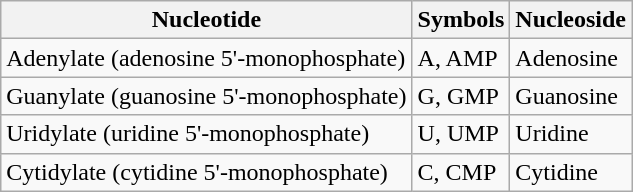<table class="wikitable">
<tr>
<th>Nucleotide</th>
<th>Symbols</th>
<th>Nucleoside</th>
</tr>
<tr>
<td>Adenylate (adenosine 5'-monophosphate)</td>
<td>A, AMP</td>
<td>Adenosine</td>
</tr>
<tr>
<td>Guanylate (guanosine 5'-monophosphate)</td>
<td>G, GMP</td>
<td>Guanosine</td>
</tr>
<tr>
<td>Uridylate (uridine 5'-monophosphate)</td>
<td>U, UMP</td>
<td>Uridine</td>
</tr>
<tr>
<td>Cytidylate (cytidine 5'-monophosphate)</td>
<td>C, CMP</td>
<td>Cytidine</td>
</tr>
</table>
